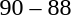<table style="text-align:center">
<tr>
<th width=200></th>
<th width=100></th>
<th width=200></th>
<th></th>
</tr>
<tr>
<td align=right><strong></strong></td>
<td>90 – 88</td>
<td align=left> </td>
</tr>
</table>
